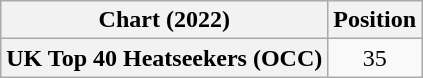<table class="wikitable sortable plainrowheaders" style="text-align:center">
<tr>
<th scope="col">Chart (2022)</th>
<th scope="col">Position</th>
</tr>
<tr>
<th scope="row">UK Top 40 Heatseekers (OCC)</th>
<td>35</td>
</tr>
</table>
